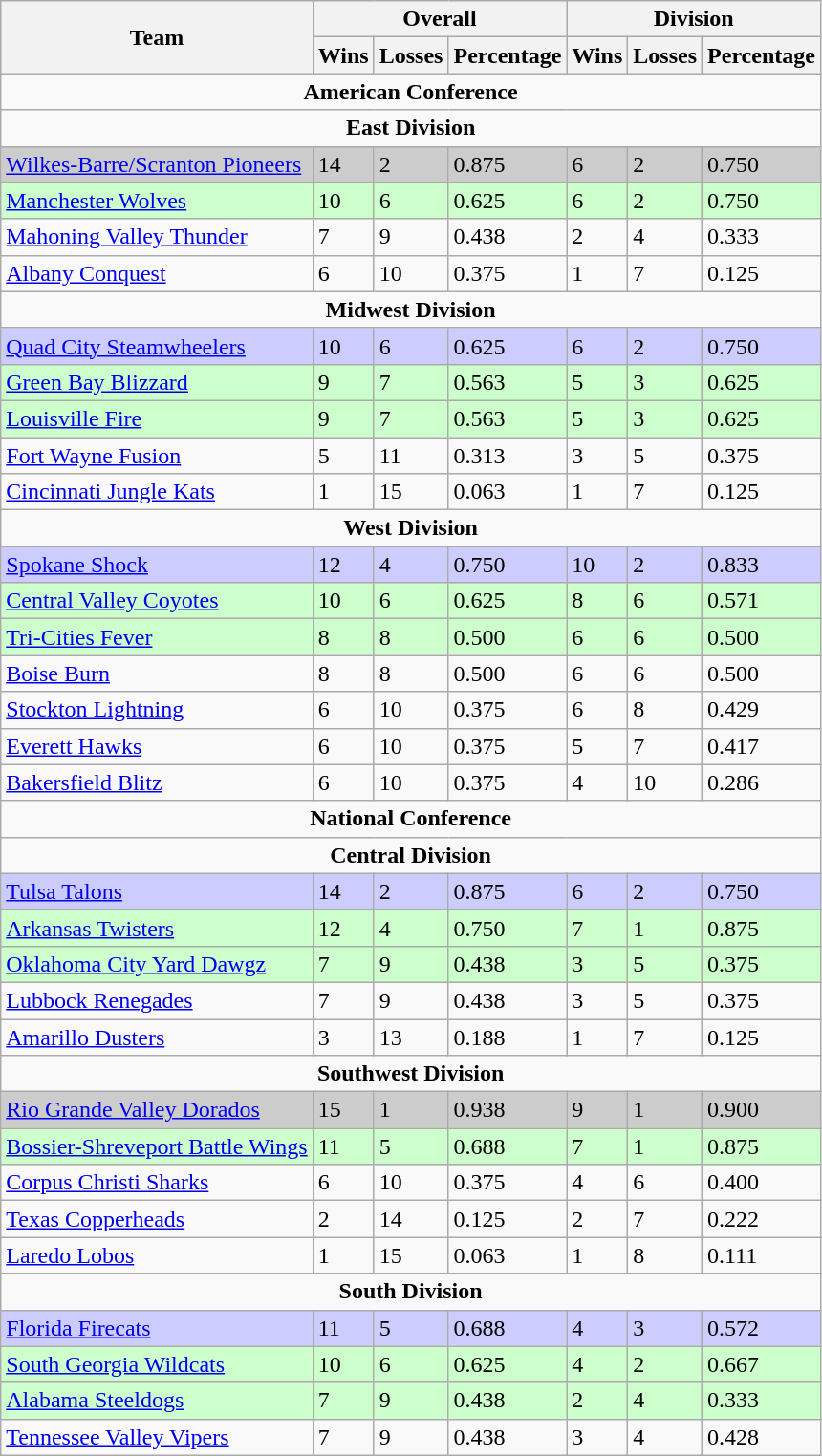<table class="wikitable">
<tr>
<th rowspan="2" align="center">Team</th>
<th colspan="3" align="center">Overall</th>
<th colspan="3" align="center">Division</th>
</tr>
<tr>
<th>Wins</th>
<th>Losses</th>
<th>Percentage</th>
<th>Wins</th>
<th>Losses</th>
<th>Percentage</th>
</tr>
<tr>
<td colspan="7" align="center"><strong>American Conference</strong></td>
</tr>
<tr>
<td colspan="7" align="center"><strong>East Division</strong></td>
</tr>
<tr bgcolor=#cccccc>
<td><a href='#'>Wilkes-Barre/Scranton Pioneers</a></td>
<td>14</td>
<td>2</td>
<td>0.875</td>
<td>6</td>
<td>2</td>
<td>0.750</td>
</tr>
<tr bgcolor=#ccffcc>
<td><a href='#'>Manchester Wolves</a></td>
<td>10</td>
<td>6</td>
<td>0.625</td>
<td>6</td>
<td>2</td>
<td>0.750</td>
</tr>
<tr>
<td><a href='#'>Mahoning Valley Thunder</a></td>
<td>7</td>
<td>9</td>
<td>0.438</td>
<td>2</td>
<td>4</td>
<td>0.333</td>
</tr>
<tr>
<td><a href='#'>Albany Conquest</a></td>
<td>6</td>
<td>10</td>
<td>0.375</td>
<td>1</td>
<td>7</td>
<td>0.125</td>
</tr>
<tr>
<td colspan="7" align="center"><strong>Midwest Division</strong></td>
</tr>
<tr bgcolor=#ccccff>
<td><a href='#'>Quad City Steamwheelers</a></td>
<td>10</td>
<td>6</td>
<td>0.625</td>
<td>6</td>
<td>2</td>
<td>0.750</td>
</tr>
<tr bgcolor=#ccffcc>
<td><a href='#'>Green Bay Blizzard</a></td>
<td>9</td>
<td>7</td>
<td>0.563</td>
<td>5</td>
<td>3</td>
<td>0.625</td>
</tr>
<tr bgcolor=#ccffcc>
<td><a href='#'>Louisville Fire</a></td>
<td>9</td>
<td>7</td>
<td>0.563</td>
<td>5</td>
<td>3</td>
<td>0.625</td>
</tr>
<tr>
<td><a href='#'>Fort Wayne Fusion</a></td>
<td>5</td>
<td>11</td>
<td>0.313</td>
<td>3</td>
<td>5</td>
<td>0.375</td>
</tr>
<tr>
<td><a href='#'>Cincinnati Jungle Kats</a></td>
<td>1</td>
<td>15</td>
<td>0.063</td>
<td>1</td>
<td>7</td>
<td>0.125</td>
</tr>
<tr>
<td colspan="7" align="center"><strong>West Division</strong></td>
</tr>
<tr bgcolor=#ccccff>
<td><a href='#'>Spokane Shock</a></td>
<td>12</td>
<td>4</td>
<td>0.750</td>
<td>10</td>
<td>2</td>
<td>0.833</td>
</tr>
<tr bgcolor=#ccffcc>
<td><a href='#'>Central Valley Coyotes</a></td>
<td>10</td>
<td>6</td>
<td>0.625</td>
<td>8</td>
<td>6</td>
<td>0.571</td>
</tr>
<tr bgcolor=#ccffcc>
<td><a href='#'>Tri-Cities Fever</a></td>
<td>8</td>
<td>8</td>
<td>0.500</td>
<td>6</td>
<td>6</td>
<td>0.500</td>
</tr>
<tr>
<td><a href='#'>Boise Burn</a></td>
<td>8</td>
<td>8</td>
<td>0.500</td>
<td>6</td>
<td>6</td>
<td>0.500</td>
</tr>
<tr>
<td><a href='#'>Stockton Lightning</a></td>
<td>6</td>
<td>10</td>
<td>0.375</td>
<td>6</td>
<td>8</td>
<td>0.429</td>
</tr>
<tr>
<td><a href='#'>Everett Hawks</a></td>
<td>6</td>
<td>10</td>
<td>0.375</td>
<td>5</td>
<td>7</td>
<td>0.417</td>
</tr>
<tr>
<td><a href='#'>Bakersfield Blitz</a></td>
<td>6</td>
<td>10</td>
<td>0.375</td>
<td>4</td>
<td>10</td>
<td>0.286</td>
</tr>
<tr>
<td colspan="7" align="center"><strong>National Conference</strong></td>
</tr>
<tr>
<td colspan="7" align="center"><strong>Central Division</strong></td>
</tr>
<tr bgcolor=#ccccff>
<td><a href='#'>Tulsa Talons</a></td>
<td>14</td>
<td>2</td>
<td>0.875</td>
<td>6</td>
<td>2</td>
<td>0.750</td>
</tr>
<tr bgcolor=#ccffcc>
<td><a href='#'>Arkansas Twisters</a></td>
<td>12</td>
<td>4</td>
<td>0.750</td>
<td>7</td>
<td>1</td>
<td>0.875</td>
</tr>
<tr bgcolor=#ccffcc>
<td><a href='#'>Oklahoma City Yard Dawgz</a></td>
<td>7</td>
<td>9</td>
<td>0.438</td>
<td>3</td>
<td>5</td>
<td>0.375</td>
</tr>
<tr>
<td><a href='#'>Lubbock Renegades</a></td>
<td>7</td>
<td>9</td>
<td>0.438</td>
<td>3</td>
<td>5</td>
<td>0.375</td>
</tr>
<tr>
<td><a href='#'>Amarillo Dusters</a></td>
<td>3</td>
<td>13</td>
<td>0.188</td>
<td>1</td>
<td>7</td>
<td>0.125</td>
</tr>
<tr>
<td colspan="7" align="center"><strong>Southwest Division</strong></td>
</tr>
<tr bgcolor=#cccccc>
<td><a href='#'>Rio Grande Valley Dorados</a></td>
<td>15</td>
<td>1</td>
<td>0.938</td>
<td>9</td>
<td>1</td>
<td>0.900</td>
</tr>
<tr bgcolor=#ccffcc>
<td><a href='#'>Bossier-Shreveport Battle Wings</a></td>
<td>11</td>
<td>5</td>
<td>0.688</td>
<td>7</td>
<td>1</td>
<td>0.875</td>
</tr>
<tr>
<td><a href='#'>Corpus Christi Sharks</a></td>
<td>6</td>
<td>10</td>
<td>0.375</td>
<td>4</td>
<td>6</td>
<td>0.400</td>
</tr>
<tr>
<td><a href='#'>Texas Copperheads</a></td>
<td>2</td>
<td>14</td>
<td>0.125</td>
<td>2</td>
<td>7</td>
<td>0.222</td>
</tr>
<tr>
<td><a href='#'>Laredo Lobos</a></td>
<td>1</td>
<td>15</td>
<td>0.063</td>
<td>1</td>
<td>8</td>
<td>0.111</td>
</tr>
<tr>
<td colspan="7" align="center"><strong>South Division</strong></td>
</tr>
<tr bgcolor=#ccccff>
<td><a href='#'>Florida Firecats</a></td>
<td>11</td>
<td>5</td>
<td>0.688</td>
<td>4</td>
<td>3</td>
<td>0.572</td>
</tr>
<tr bgcolor=#ccffcc>
<td><a href='#'>South Georgia Wildcats</a></td>
<td>10</td>
<td>6</td>
<td>0.625</td>
<td>4</td>
<td>2</td>
<td>0.667</td>
</tr>
<tr bgcolor=#ccffcc>
<td><a href='#'>Alabama Steeldogs</a></td>
<td>7</td>
<td>9</td>
<td>0.438</td>
<td>2</td>
<td>4</td>
<td>0.333</td>
</tr>
<tr>
<td><a href='#'>Tennessee Valley Vipers</a></td>
<td>7</td>
<td>9</td>
<td>0.438</td>
<td>3</td>
<td>4</td>
<td>0.428</td>
</tr>
</table>
